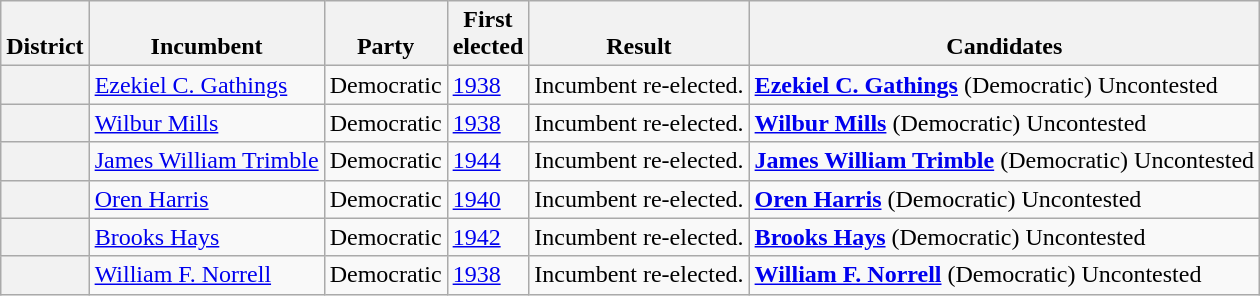<table class=wikitable>
<tr valign=bottom>
<th>District</th>
<th>Incumbent</th>
<th>Party</th>
<th>First<br>elected</th>
<th>Result</th>
<th>Candidates</th>
</tr>
<tr>
<th></th>
<td><a href='#'>Ezekiel C. Gathings</a></td>
<td>Democratic</td>
<td><a href='#'>1938</a></td>
<td>Incumbent re-elected.</td>
<td nowrap> <strong><a href='#'>Ezekiel C. Gathings</a></strong> (Democratic) Uncontested</td>
</tr>
<tr>
<th></th>
<td><a href='#'>Wilbur Mills</a></td>
<td>Democratic</td>
<td><a href='#'>1938</a></td>
<td>Incumbent re-elected.</td>
<td nowrap> <strong><a href='#'>Wilbur Mills</a></strong> (Democratic) Uncontested</td>
</tr>
<tr>
<th></th>
<td><a href='#'>James William Trimble</a></td>
<td>Democratic</td>
<td><a href='#'>1944</a></td>
<td>Incumbent re-elected.</td>
<td nowrap> <strong><a href='#'>James William Trimble</a></strong> (Democratic) Uncontested</td>
</tr>
<tr>
<th></th>
<td><a href='#'>Oren Harris</a></td>
<td>Democratic</td>
<td><a href='#'>1940</a></td>
<td>Incumbent re-elected.</td>
<td nowrap> <strong><a href='#'>Oren Harris</a></strong> (Democratic) Uncontested</td>
</tr>
<tr>
<th></th>
<td><a href='#'>Brooks Hays</a></td>
<td>Democratic</td>
<td><a href='#'>1942</a></td>
<td>Incumbent re-elected.</td>
<td nowrap> <strong><a href='#'>Brooks Hays</a></strong> (Democratic) Uncontested</td>
</tr>
<tr>
<th></th>
<td><a href='#'>William F. Norrell</a></td>
<td>Democratic</td>
<td><a href='#'>1938</a></td>
<td>Incumbent re-elected.</td>
<td nowrap> <strong><a href='#'>William F. Norrell</a></strong> (Democratic) Uncontested</td>
</tr>
</table>
